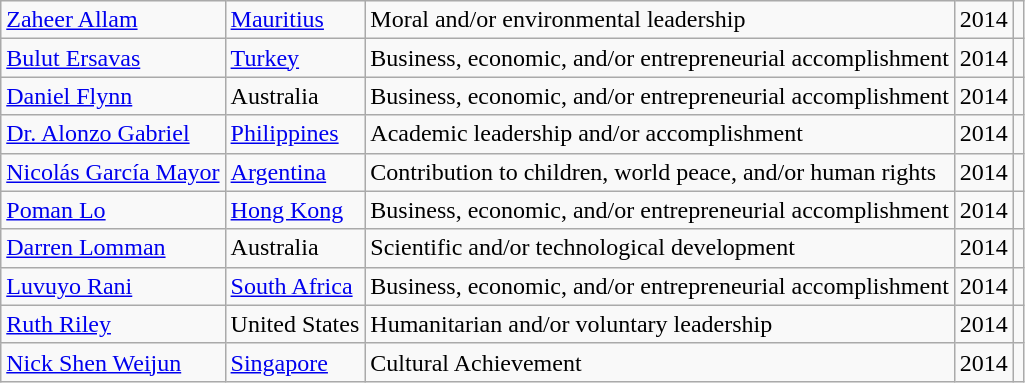<table class="wikitable">
<tr>
<td><a href='#'>Zaheer Allam</a></td>
<td><a href='#'>Mauritius</a></td>
<td>Moral and/or environmental leadership</td>
<td style="text-align:right;">2014</td>
<td></td>
</tr>
<tr>
<td><a href='#'>Bulut Ersavas</a></td>
<td><a href='#'>Turkey</a></td>
<td>Business, economic, and/or entrepreneurial accomplishment</td>
<td style="text-align:right;">2014</td>
<td></td>
</tr>
<tr>
<td><a href='#'>Daniel Flynn</a></td>
<td>Australia</td>
<td>Business, economic, and/or entrepreneurial accomplishment</td>
<td style="text-align:right;">2014</td>
<td></td>
</tr>
<tr>
<td><a href='#'>Dr. Alonzo Gabriel</a></td>
<td><a href='#'>Philippines</a></td>
<td>Academic leadership and/or accomplishment</td>
<td style="text-align:right;">2014</td>
<td></td>
</tr>
<tr>
<td><a href='#'>Nicolás García Mayor</a></td>
<td><a href='#'>Argentina</a></td>
<td>Contribution to children, world peace, and/or human rights</td>
<td style="text-align:right;">2014</td>
<td></td>
</tr>
<tr>
<td><a href='#'>Poman Lo</a></td>
<td><a href='#'>Hong Kong</a></td>
<td>Business, economic, and/or entrepreneurial accomplishment</td>
<td style="text-align:right;">2014</td>
<td></td>
</tr>
<tr>
<td><a href='#'>Darren Lomman</a></td>
<td>Australia</td>
<td>Scientific and/or technological development</td>
<td style="text-align:right;">2014</td>
<td></td>
</tr>
<tr>
<td><a href='#'>Luvuyo Rani</a></td>
<td><a href='#'>South Africa</a></td>
<td>Business, economic, and/or entrepreneurial accomplishment</td>
<td style="text-align:right;">2014</td>
<td></td>
</tr>
<tr>
<td><a href='#'>Ruth Riley</a></td>
<td>United States</td>
<td>Humanitarian and/or voluntary leadership</td>
<td style="text-align:right;">2014</td>
<td></td>
</tr>
<tr>
<td><a href='#'>Nick Shen Weijun</a></td>
<td><a href='#'>Singapore</a></td>
<td>Cultural Achievement</td>
<td style="text-align:right;">2014</td>
<td></td>
</tr>
</table>
